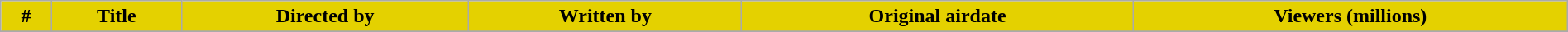<table class="wikitable plainrowheaders" style="width:100%;">
<tr style="color:black">
<th style="background: #e4d100">#</th>
<th style="background: #e4d100">Title</th>
<th style="background: #e4d100">Directed by</th>
<th style="background: #e4d100">Written by</th>
<th style="background: #e4d100">Original airdate</th>
<th style="background: #e4d100">Viewers (millions)<br></th>
</tr>
<tr>
</tr>
</table>
